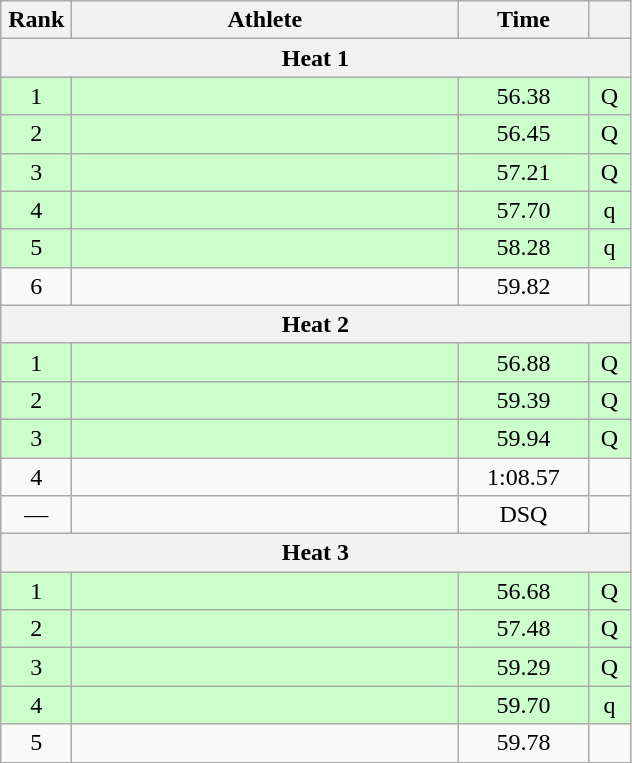<table class=wikitable style="text-align:center">
<tr>
<th width=40>Rank</th>
<th width=250>Athlete</th>
<th width=80>Time</th>
<th width=20></th>
</tr>
<tr>
<th colspan=4>Heat 1</th>
</tr>
<tr bgcolor="ccffcc">
<td>1</td>
<td align=left></td>
<td>56.38</td>
<td>Q</td>
</tr>
<tr bgcolor="ccffcc">
<td>2</td>
<td align=left></td>
<td>56.45</td>
<td>Q</td>
</tr>
<tr bgcolor="ccffcc">
<td>3</td>
<td align=left></td>
<td>57.21</td>
<td>Q</td>
</tr>
<tr bgcolor="ccffcc">
<td>4</td>
<td align=left></td>
<td>57.70</td>
<td>q</td>
</tr>
<tr bgcolor="ccffcc">
<td>5</td>
<td align=left></td>
<td>58.28</td>
<td>q</td>
</tr>
<tr>
<td>6</td>
<td align=left></td>
<td>59.82</td>
<td></td>
</tr>
<tr>
<th colspan=4>Heat 2</th>
</tr>
<tr bgcolor="ccffcc">
<td>1</td>
<td align=left></td>
<td>56.88</td>
<td>Q</td>
</tr>
<tr bgcolor="ccffcc">
<td>2</td>
<td align=left></td>
<td>59.39</td>
<td>Q</td>
</tr>
<tr bgcolor="ccffcc">
<td>3</td>
<td align=left></td>
<td>59.94</td>
<td>Q</td>
</tr>
<tr>
<td>4</td>
<td align=left></td>
<td>1:08.57</td>
<td></td>
</tr>
<tr>
<td>—</td>
<td align=left></td>
<td>DSQ</td>
<td></td>
</tr>
<tr>
<th colspan=4>Heat 3</th>
</tr>
<tr bgcolor="ccffcc">
<td>1</td>
<td align=left></td>
<td>56.68</td>
<td>Q</td>
</tr>
<tr bgcolor="ccffcc">
<td>2</td>
<td align=left></td>
<td>57.48</td>
<td>Q</td>
</tr>
<tr bgcolor="ccffcc">
<td>3</td>
<td align=left></td>
<td>59.29</td>
<td>Q</td>
</tr>
<tr bgcolor="ccffcc">
<td>4</td>
<td align=left></td>
<td>59.70</td>
<td>q</td>
</tr>
<tr>
<td>5</td>
<td align=left></td>
<td>59.78</td>
<td></td>
</tr>
</table>
